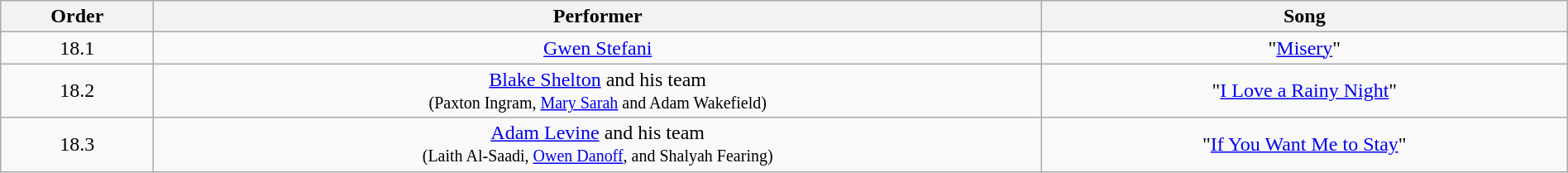<table class="wikitable" style="text-align:center; width:100%;">
<tr>
<th>Order</th>
<th>Performer</th>
<th>Song</th>
</tr>
<tr>
<td>18.1</td>
<td><a href='#'>Gwen Stefani</a></td>
<td>"<a href='#'>Misery</a>"</td>
</tr>
<tr>
<td>18.2</td>
<td><a href='#'>Blake Shelton</a> and his team <br><small>(Paxton Ingram, <a href='#'>Mary Sarah</a> and Adam Wakefield)</small></td>
<td>"<a href='#'>I Love a Rainy Night</a>"</td>
</tr>
<tr>
<td>18.3</td>
<td><a href='#'>Adam Levine</a> and his team <br><small>(Laith Al-Saadi, <a href='#'>Owen Danoff</a>, and Shalyah Fearing)</small></td>
<td>"<a href='#'>If You Want Me to Stay</a>"</td>
</tr>
</table>
